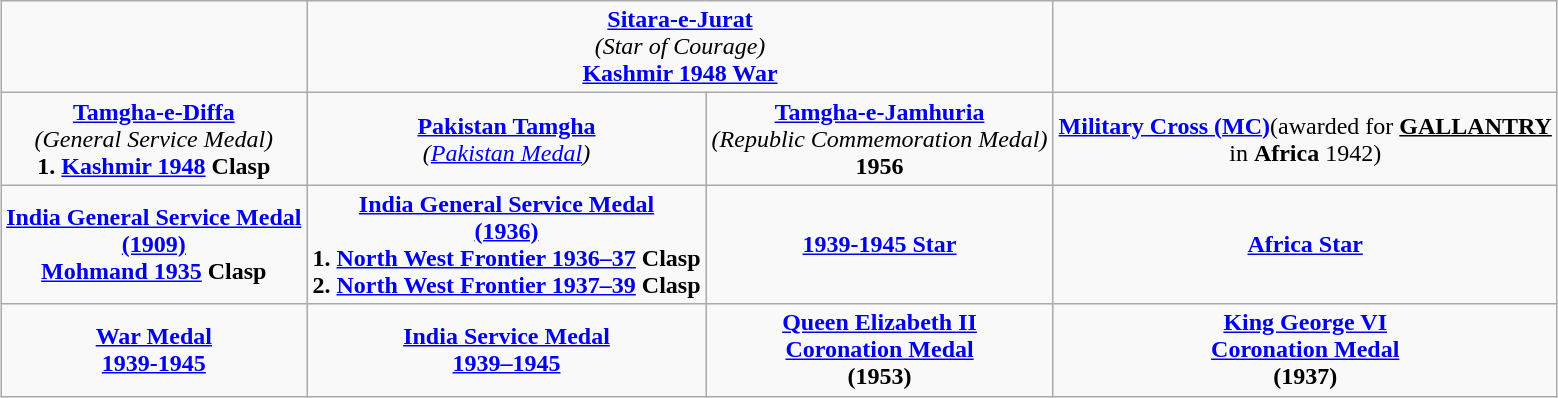<table class="wikitable" style="margin:1em auto; text-align:center;">
<tr>
<td></td>
<td colspan="2"><strong><a href='#'>Sitara-e-Jurat</a></strong><br><em>(Star of Courage)</em><br><strong><a href='#'>Kashmir 1948 War</a></strong></td>
<td></td>
</tr>
<tr>
<td><strong><a href='#'>Tamgha-e-Diffa</a></strong><br><em>(General Service Medal)</em><br><strong>1. <a href='#'>Kashmir 1948</a> Clasp</strong></td>
<td><strong><a href='#'>Pakistan Tamgha</a></strong><br><em>(<a href='#'>Pakistan Medal</a>)</em></td>
<td><strong><a href='#'>Tamgha-e-Jamhuria</a></strong><br><em>(Republic Commemoration Medal)</em><br><strong>1956</strong></td>
<td><a href='#'><strong>Military Cross (MC)</strong></a><strong></strong>(awarded for <strong><u>GALLANTRY</u></strong><br>in <strong>Africa</strong> 1942)</td>
</tr>
<tr>
<td><strong><a href='#'>India General Service Medal</a></strong><br><strong><a href='#'>(1909)</a></strong><br><strong><a href='#'>Mohmand 1935</a> Clasp</strong></td>
<td><a href='#'><strong>India General Service Medal</strong></a><br><strong><a href='#'>(1936)</a></strong><br><strong>1. <a href='#'>North West Frontier 1936–37</a> Clasp</strong><br><strong>2. <a href='#'>North West Frontier 1937–39</a> Clasp</strong></td>
<td><strong><a href='#'>1939-1945 Star</a></strong></td>
<td><strong><a href='#'>Africa Star</a></strong></td>
</tr>
<tr>
<td><a href='#'><strong>War Medal</strong></a><br><a href='#'><strong>1939-1945</strong></a></td>
<td><strong><a href='#'>India Service Medal</a></strong><br><a href='#'><strong>1939–1945</strong></a></td>
<td><strong><a href='#'>Queen Elizabeth II</a></strong><br><strong><a href='#'>Coronation Medal</a></strong><br><strong>(1953)</strong></td>
<td><a href='#'><strong>King George VI</strong></a><br><strong><a href='#'>Coronation Medal</a></strong><br><strong>(1937)</strong></td>
</tr>
</table>
